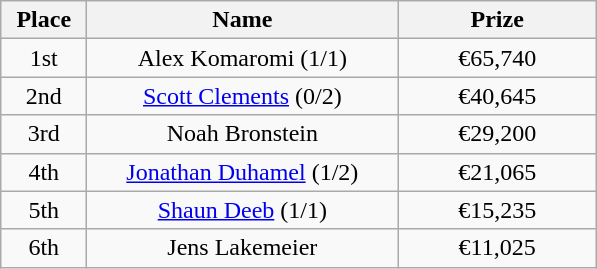<table class="wikitable">
<tr>
<th width="50">Place</th>
<th width="200">Name</th>
<th width="125">Prize</th>
</tr>
<tr>
<td align="center">1st</td>
<td align="center">Alex Komaromi (1/1)</td>
<td align="center">€65,740</td>
</tr>
<tr>
<td align="center">2nd</td>
<td align="center"><a href='#'>Scott Clements</a> (0/2)</td>
<td align="center">€40,645</td>
</tr>
<tr>
<td align="center">3rd</td>
<td align="center">Noah Bronstein</td>
<td align="center">€29,200</td>
</tr>
<tr>
<td align="center">4th</td>
<td align="center"><a href='#'>Jonathan Duhamel</a> (1/2)</td>
<td align="center">€21,065</td>
</tr>
<tr>
<td align="center">5th</td>
<td align="center"><a href='#'>Shaun Deeb</a> (1/1)</td>
<td align="center">€15,235</td>
</tr>
<tr>
<td align="center">6th</td>
<td align="center">Jens Lakemeier</td>
<td align="center">€11,025</td>
</tr>
</table>
